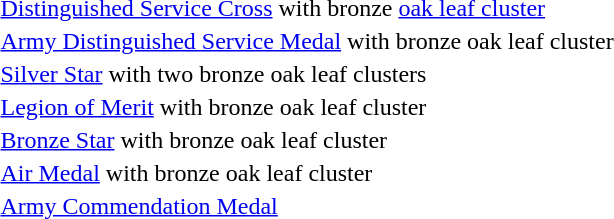<table>
<tr>
<td></td>
<td><a href='#'>Distinguished Service Cross</a> with bronze <a href='#'>oak leaf cluster</a></td>
</tr>
<tr>
<td></td>
<td><a href='#'>Army Distinguished Service Medal</a> with bronze oak leaf cluster</td>
</tr>
<tr>
<td></td>
<td><a href='#'>Silver Star</a> with two bronze oak leaf clusters</td>
</tr>
<tr>
<td></td>
<td><a href='#'>Legion of Merit</a> with bronze oak leaf cluster</td>
</tr>
<tr>
<td></td>
<td><a href='#'>Bronze Star</a> with bronze oak leaf cluster</td>
</tr>
<tr>
<td></td>
<td><a href='#'>Air Medal</a> with bronze oak leaf cluster</td>
</tr>
<tr>
<td></td>
<td><a href='#'>Army Commendation Medal</a></td>
</tr>
</table>
